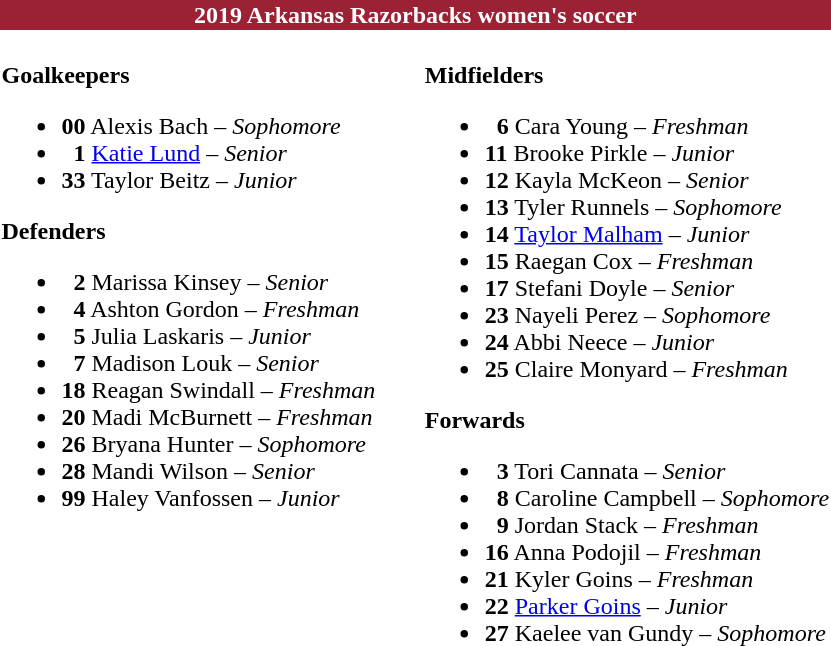<table class="toccolours" style="text-align: left;">
<tr>
<td colspan=11 style="color:#FFFFFF;background:#9B2235; text-align: center"><strong>2019 Arkansas Razorbacks women's soccer</strong></td>
</tr>
<tr>
<td valign="top"><br><strong>Goalkeepers</strong><ul><li><strong>00</strong> Alexis Bach – <em> Sophomore</em></li><li>  <strong>1</strong> <a href='#'>Katie Lund</a> – <em>Senior</em></li><li><strong>33</strong> Taylor Beitz – <em> Junior</em></li></ul><strong>Defenders</strong><ul><li>  <strong>2</strong> Marissa Kinsey – <em>Senior</em></li><li>  <strong>4</strong> Ashton Gordon – <em>Freshman</em></li><li>  <strong>5</strong> Julia Laskaris – <em>Junior</em></li><li>  <strong>7</strong> Madison Louk – <em>Senior</em></li><li><strong>18</strong> Reagan Swindall – <em>Freshman</em></li><li><strong>20</strong> Madi McBurnett – <em>Freshman</em></li><li><strong>26</strong> Bryana Hunter – <em>Sophomore</em></li><li><strong>28</strong> Mandi Wilson – <em>Senior</em></li><li><strong>99</strong> Haley Vanfossen – <em>Junior</em></li></ul></td>
<td width="25"> </td>
<td valign="top"><br><strong>Midfielders</strong><ul><li>  <strong>6</strong> Cara Young – <em>Freshman</em></li><li><strong>11</strong> Brooke Pirkle – <em>Junior</em></li><li><strong>12</strong> Kayla McKeon – <em>Senior</em></li><li><strong>13</strong> Tyler Runnels – <em>Sophomore</em></li><li><strong>14</strong> <a href='#'>Taylor Malham</a> – <em>Junior</em></li><li><strong>15</strong> Raegan Cox – <em>Freshman</em></li><li><strong>17</strong> Stefani Doyle – <em>Senior</em></li><li><strong>23</strong> Nayeli Perez – <em> Sophomore</em></li><li><strong>24</strong> Abbi Neece – <em>Junior</em></li><li><strong>25</strong> Claire Monyard – <em>Freshman</em></li></ul><strong>Forwards</strong><ul><li>  <strong>3</strong> Tori Cannata – <em>Senior</em></li><li>  <strong>8</strong> Caroline Campbell – <em>Sophomore</em></li><li>  <strong>9</strong> Jordan Stack – <em>Freshman</em></li><li><strong>16</strong> Anna Podojil – <em>Freshman</em></li><li><strong>21</strong> Kyler Goins – <em>Freshman</em></li><li><strong>22</strong> <a href='#'>Parker Goins</a> – <em>Junior</em></li><li><strong>27</strong> Kaelee van Gundy – <em>Sophomore</em></li></ul></td>
</tr>
</table>
